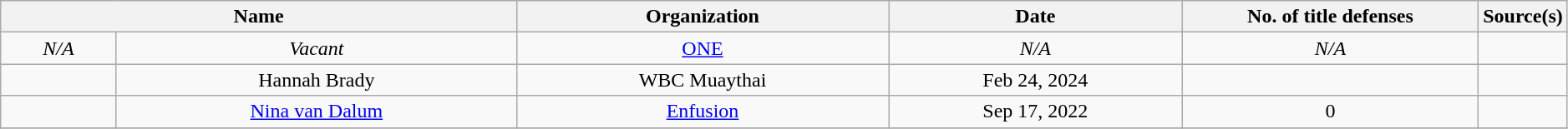<table class="wikitable" style="width:99%; text-align:center;">
<tr>
<th colspan="2" style="width:35%;">Name</th>
<th style="width:25%;">Organization</th>
<th width=20%>Date</th>
<th width=20%>No. of title defenses</th>
<th>Source(s)</th>
</tr>
<tr>
<td><em>N/A</em></td>
<td><em>Vacant</em></td>
<td><a href='#'>ONE</a> <br></td>
<td><em>N/A</em></td>
<td><em>N/A</em></td>
<td></td>
</tr>
<tr>
<td><br></td>
<td>Hannah Brady <br></td>
<td>WBC Muaythai</td>
<td>Feb 24, 2024</td>
<td></td>
<td></td>
</tr>
<tr>
<td><br></td>
<td><a href='#'>Nina van Dalum</a> <br></td>
<td><a href='#'>Enfusion</a></td>
<td>Sep 17, 2022</td>
<td>0</td>
<td></td>
</tr>
<tr>
</tr>
</table>
